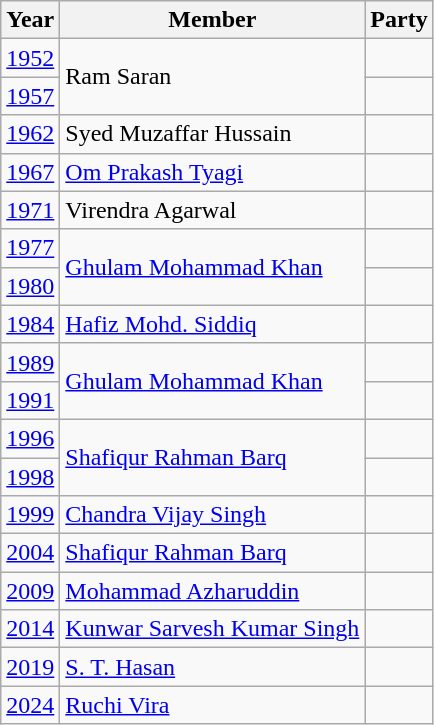<table class="wikitable sortable">
<tr>
<th>Year</th>
<th>Member</th>
<th colspan="2">Party</th>
</tr>
<tr>
<td><a href='#'>1952</a></td>
<td rowspan="2">Ram Saran</td>
<td></td>
</tr>
<tr>
<td><a href='#'>1957</a></td>
</tr>
<tr>
<td><a href='#'>1962</a></td>
<td>Syed Muzaffar Hussain</td>
<td></td>
</tr>
<tr>
<td><a href='#'>1967</a></td>
<td><a href='#'>Om Prakash Tyagi</a></td>
<td></td>
</tr>
<tr>
<td><a href='#'>1971</a></td>
<td>Virendra Agarwal</td>
</tr>
<tr>
<td><a href='#'>1977</a></td>
<td rowspan="2"><a href='#'>Ghulam Mohammad Khan</a></td>
<td></td>
</tr>
<tr>
<td><a href='#'>1980</a></td>
<td></td>
</tr>
<tr>
<td><a href='#'>1984</a></td>
<td><a href='#'>Hafiz Mohd. Siddiq</a></td>
<td></td>
</tr>
<tr>
<td><a href='#'>1989</a></td>
<td rowspan="2"><a href='#'>Ghulam Mohammad Khan</a></td>
<td></td>
</tr>
<tr>
<td><a href='#'>1991</a></td>
</tr>
<tr>
<td><a href='#'>1996</a></td>
<td rowspan="2"><a href='#'>Shafiqur Rahman Barq</a></td>
<td></td>
</tr>
<tr>
<td><a href='#'>1998</a></td>
</tr>
<tr>
<td><a href='#'>1999</a></td>
<td><a href='#'>Chandra Vijay Singh</a></td>
<td></td>
</tr>
<tr>
<td><a href='#'>2004</a></td>
<td><a href='#'>Shafiqur Rahman Barq</a></td>
<td></td>
</tr>
<tr>
<td><a href='#'>2009</a></td>
<td><a href='#'>Mohammad Azharuddin</a></td>
<td></td>
</tr>
<tr>
<td><a href='#'>2014</a></td>
<td><a href='#'>Kunwar Sarvesh Kumar Singh</a></td>
<td></td>
</tr>
<tr>
<td><a href='#'>2019</a></td>
<td><a href='#'>S. T. Hasan</a></td>
<td></td>
</tr>
<tr>
<td><a href='#'>2024</a></td>
<td><a href='#'>Ruchi Vira</a></td>
</tr>
</table>
